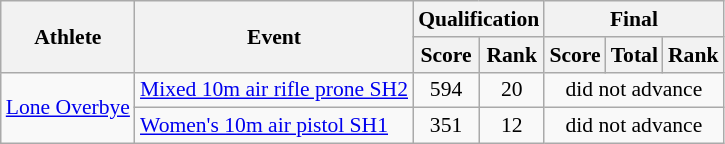<table class=wikitable style="font-size:90%">
<tr>
<th rowspan="2">Athlete</th>
<th rowspan="2">Event</th>
<th colspan="2">Qualification</th>
<th colspan="3">Final</th>
</tr>
<tr>
<th>Score</th>
<th>Rank</th>
<th>Score</th>
<th>Total</th>
<th>Rank</th>
</tr>
<tr>
<td rowspan="2"><a href='#'>Lone Overbye</a></td>
<td><a href='#'>Mixed 10m air rifle prone SH2</a></td>
<td align=center>594</td>
<td align=center>20</td>
<td align=center colspan="3">did not advance</td>
</tr>
<tr>
<td><a href='#'>Women's 10m air pistol SH1</a></td>
<td align=center>351</td>
<td align=center>12</td>
<td align=center colspan="3">did not advance</td>
</tr>
</table>
